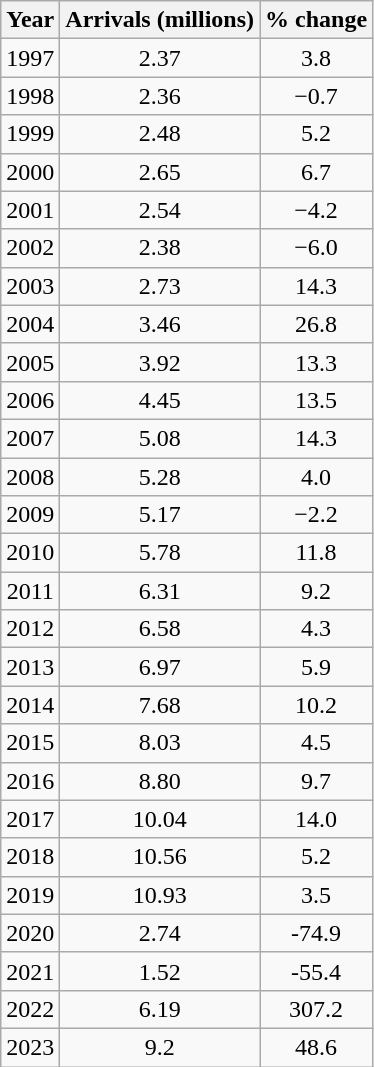<table class="wikitable" style="text-align:center">
<tr>
<th>Year</th>
<th>Arrivals (millions)</th>
<th>% change</th>
</tr>
<tr>
<td>1997</td>
<td>2.37</td>
<td>3.8</td>
</tr>
<tr>
<td>1998</td>
<td>2.36</td>
<td>−0.7</td>
</tr>
<tr>
<td>1999</td>
<td>2.48</td>
<td>5.2</td>
</tr>
<tr>
<td>2000</td>
<td>2.65</td>
<td>6.7</td>
</tr>
<tr>
<td>2001</td>
<td>2.54</td>
<td>−4.2</td>
</tr>
<tr>
<td>2002</td>
<td>2.38</td>
<td>−6.0</td>
</tr>
<tr>
<td>2003</td>
<td>2.73</td>
<td>14.3</td>
</tr>
<tr>
<td>2004</td>
<td>3.46</td>
<td>26.8</td>
</tr>
<tr>
<td>2005</td>
<td>3.92</td>
<td>13.3</td>
</tr>
<tr>
<td>2006</td>
<td>4.45</td>
<td>13.5</td>
</tr>
<tr>
<td>2007</td>
<td>5.08</td>
<td>14.3</td>
</tr>
<tr>
<td>2008</td>
<td>5.28</td>
<td>4.0</td>
</tr>
<tr>
<td>2009</td>
<td>5.17</td>
<td>−2.2</td>
</tr>
<tr>
<td>2010</td>
<td>5.78</td>
<td>11.8</td>
</tr>
<tr>
<td>2011</td>
<td>6.31</td>
<td>9.2</td>
</tr>
<tr>
<td>2012</td>
<td>6.58</td>
<td>4.3</td>
</tr>
<tr>
<td>2013</td>
<td>6.97</td>
<td>5.9</td>
</tr>
<tr>
<td>2014</td>
<td>7.68</td>
<td>10.2</td>
</tr>
<tr>
<td>2015</td>
<td>8.03</td>
<td>4.5</td>
</tr>
<tr>
<td>2016</td>
<td>8.80</td>
<td>9.7</td>
</tr>
<tr>
<td>2017</td>
<td>10.04</td>
<td>14.0</td>
</tr>
<tr>
<td>2018</td>
<td>10.56</td>
<td>5.2</td>
</tr>
<tr>
<td>2019</td>
<td>10.93</td>
<td>3.5</td>
</tr>
<tr>
<td>2020</td>
<td>2.74</td>
<td>-74.9</td>
</tr>
<tr>
<td>2021</td>
<td>1.52</td>
<td>-55.4</td>
</tr>
<tr>
<td>2022</td>
<td>6.19</td>
<td>307.2</td>
</tr>
<tr>
<td>2023</td>
<td>9.2</td>
<td>48.6</td>
</tr>
</table>
